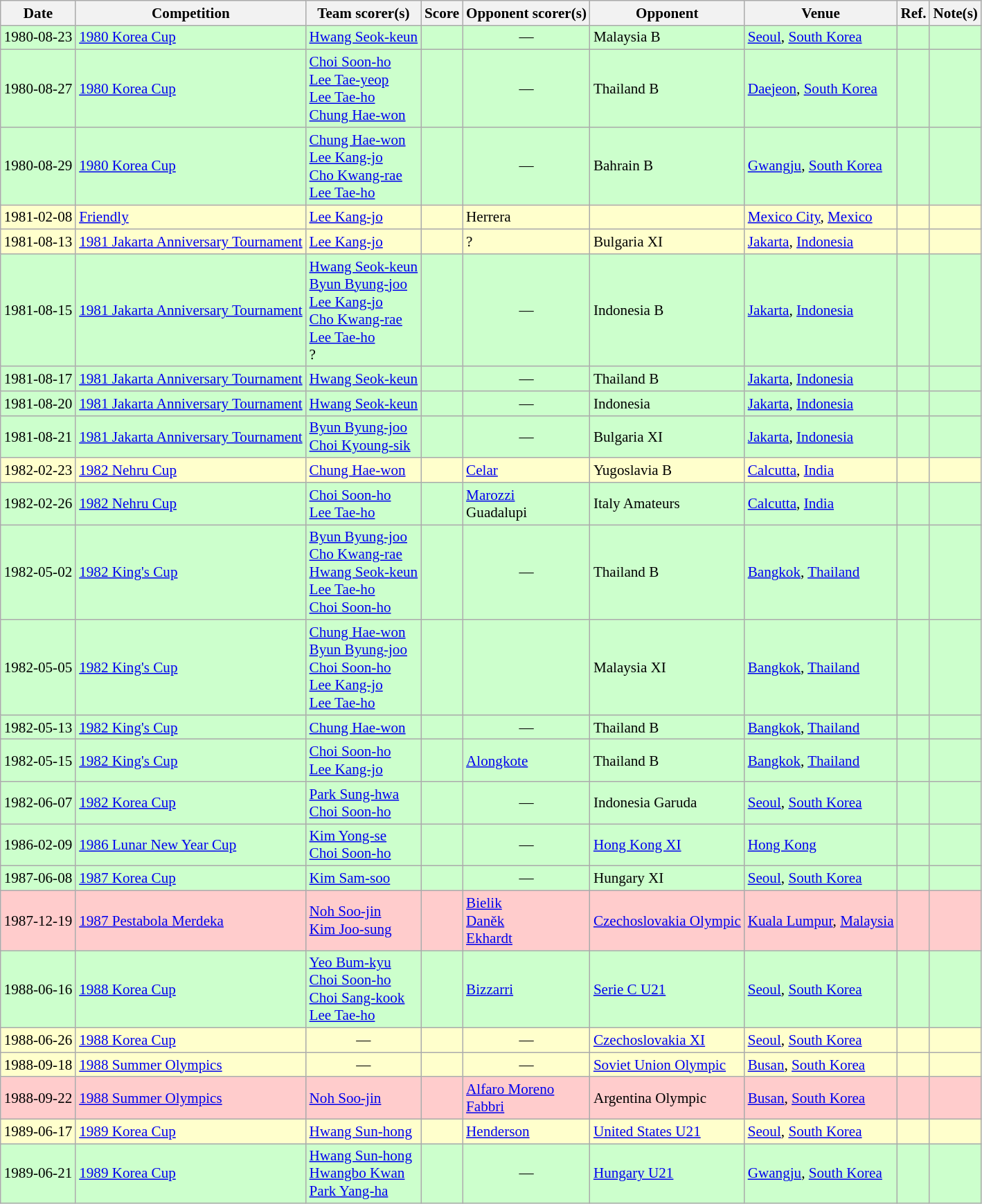<table class="wikitable" style="font-size:88%;">
<tr>
<th>Date</th>
<th>Competition</th>
<th>Team scorer(s)</th>
<th>Score</th>
<th>Opponent scorer(s)</th>
<th>Opponent</th>
<th>Venue</th>
<th>Ref.</th>
<th>Note(s)</th>
</tr>
<tr bgcolor="#ccffcc">
<td>1980-08-23</td>
<td><a href='#'>1980 Korea Cup</a></td>
<td><a href='#'>Hwang Seok-keun</a> </td>
<td></td>
<td align="center">—</td>
<td> Malaysia B</td>
<td><a href='#'>Seoul</a>, <a href='#'>South Korea</a></td>
<td></td>
<td></td>
</tr>
<tr bgcolor="#ccffcc">
<td>1980-08-27</td>
<td><a href='#'>1980 Korea Cup</a></td>
<td><a href='#'>Choi Soon-ho</a> <br><a href='#'>Lee Tae-yeop</a> <br><a href='#'>Lee Tae-ho</a> <br><a href='#'>Chung Hae-won</a> </td>
<td></td>
<td align="center">—</td>
<td> Thailand B</td>
<td><a href='#'>Daejeon</a>, <a href='#'>South Korea</a></td>
<td></td>
<td></td>
</tr>
<tr bgcolor="#ccffcc">
<td>1980-08-29</td>
<td><a href='#'>1980 Korea Cup</a></td>
<td><a href='#'>Chung Hae-won</a> <br><a href='#'>Lee Kang-jo</a> <br><a href='#'>Cho Kwang-rae</a> <br><a href='#'>Lee Tae-ho</a> </td>
<td></td>
<td align="center">—</td>
<td> Bahrain B</td>
<td><a href='#'>Gwangju</a>, <a href='#'>South Korea</a></td>
<td></td>
<td></td>
</tr>
<tr bgcolor="#ffffcc">
<td>1981-02-08</td>
<td><a href='#'>Friendly</a></td>
<td><a href='#'>Lee Kang-jo</a> </td>
<td></td>
<td>Herrera </td>
<td></td>
<td><a href='#'>Mexico City</a>, <a href='#'>Mexico</a></td>
<td></td>
<td></td>
</tr>
<tr bgcolor="#ffffcc">
<td>1981-08-13</td>
<td><a href='#'>1981 Jakarta Anniversary Tournament</a></td>
<td><a href='#'>Lee Kang-jo</a> </td>
<td></td>
<td>? </td>
<td> Bulgaria XI</td>
<td><a href='#'>Jakarta</a>, <a href='#'>Indonesia</a></td>
<td></td>
<td></td>
</tr>
<tr bgcolor="#ccffcc">
<td>1981-08-15</td>
<td><a href='#'>1981 Jakarta Anniversary Tournament</a></td>
<td><a href='#'>Hwang Seok-keun</a> <br><a href='#'>Byun Byung-joo</a> <br><a href='#'>Lee Kang-jo</a> <br><a href='#'>Cho Kwang-rae</a> <br><a href='#'>Lee Tae-ho</a> <br>? </td>
<td></td>
<td align="center">—</td>
<td> Indonesia B</td>
<td><a href='#'>Jakarta</a>, <a href='#'>Indonesia</a></td>
<td></td>
<td></td>
</tr>
<tr bgcolor="#ccffcc">
<td>1981-08-17</td>
<td><a href='#'>1981 Jakarta Anniversary Tournament</a></td>
<td><a href='#'>Hwang Seok-keun</a> </td>
<td></td>
<td align="center">—</td>
<td> Thailand B</td>
<td><a href='#'>Jakarta</a>, <a href='#'>Indonesia</a></td>
<td></td>
<td></td>
</tr>
<tr bgcolor="#ccffcc">
<td>1981-08-20</td>
<td><a href='#'>1981 Jakarta Anniversary Tournament</a></td>
<td><a href='#'>Hwang Seok-keun</a> </td>
<td></td>
<td align="center">—</td>
<td> Indonesia</td>
<td><a href='#'>Jakarta</a>, <a href='#'>Indonesia</a></td>
<td></td>
<td></td>
</tr>
<tr bgcolor="#ccffcc">
<td>1981-08-21</td>
<td><a href='#'>1981 Jakarta Anniversary Tournament</a></td>
<td><a href='#'>Byun Byung-joo</a> <br><a href='#'>Choi Kyoung-sik</a> </td>
<td></td>
<td align="center">—</td>
<td> Bulgaria XI</td>
<td><a href='#'>Jakarta</a>, <a href='#'>Indonesia</a></td>
<td></td>
<td></td>
</tr>
<tr bgcolor="#ffffcc">
<td>1982-02-23</td>
<td><a href='#'>1982 Nehru Cup</a></td>
<td><a href='#'>Chung Hae-won</a> </td>
<td></td>
<td><a href='#'>Celar</a> </td>
<td> Yugoslavia B</td>
<td><a href='#'>Calcutta</a>, <a href='#'>India</a></td>
<td></td>
<td></td>
</tr>
<tr bgcolor="#ccffcc">
<td>1982-02-26</td>
<td><a href='#'>1982 Nehru Cup</a></td>
<td><a href='#'>Choi Soon-ho</a> <br><a href='#'>Lee Tae-ho</a> </td>
<td></td>
<td><a href='#'>Marozzi</a> <br>Guadalupi </td>
<td> Italy Amateurs</td>
<td><a href='#'>Calcutta</a>, <a href='#'>India</a></td>
<td></td>
<td></td>
</tr>
<tr bgcolor="#ccffcc">
<td>1982-05-02</td>
<td><a href='#'>1982 King's Cup</a></td>
<td><a href='#'>Byun Byung-joo</a> <br><a href='#'>Cho Kwang-rae</a> <br><a href='#'>Hwang Seok-keun</a> <br><a href='#'>Lee Tae-ho</a> <br><a href='#'>Choi Soon-ho</a> </td>
<td></td>
<td align="center">—</td>
<td> Thailand B</td>
<td><a href='#'>Bangkok</a>, <a href='#'>Thailand</a></td>
<td></td>
<td></td>
</tr>
<tr bgcolor="#ccffcc">
<td>1982-05-05</td>
<td><a href='#'>1982 King's Cup</a></td>
<td><a href='#'>Chung Hae-won</a> <br><a href='#'>Byun Byung-joo</a> <br><a href='#'>Choi Soon-ho</a> <br><a href='#'>Lee Kang-jo</a> <br><a href='#'>Lee Tae-ho</a> </td>
<td></td>
<td></td>
<td> Malaysia XI</td>
<td><a href='#'>Bangkok</a>, <a href='#'>Thailand</a></td>
<td></td>
<td></td>
</tr>
<tr bgcolor="#ccffcc">
<td>1982-05-13</td>
<td><a href='#'>1982 King's Cup</a></td>
<td><a href='#'>Chung Hae-won</a> </td>
<td></td>
<td align="center">—</td>
<td> Thailand B</td>
<td><a href='#'>Bangkok</a>, <a href='#'>Thailand</a></td>
<td></td>
<td></td>
</tr>
<tr bgcolor="#ccffcc">
<td>1982-05-15</td>
<td><a href='#'>1982 King's Cup</a></td>
<td><a href='#'>Choi Soon-ho</a> <br><a href='#'>Lee Kang-jo</a> </td>
<td></td>
<td><a href='#'>Alongkote</a> </td>
<td> Thailand B</td>
<td><a href='#'>Bangkok</a>, <a href='#'>Thailand</a></td>
<td></td>
<td></td>
</tr>
<tr bgcolor="#ccffcc">
<td>1982-06-07</td>
<td><a href='#'>1982 Korea Cup</a></td>
<td><a href='#'>Park Sung-hwa</a> <br><a href='#'>Choi Soon-ho</a> </td>
<td></td>
<td align="center">—</td>
<td> Indonesia Garuda</td>
<td><a href='#'>Seoul</a>, <a href='#'>South Korea</a></td>
<td></td>
<td></td>
</tr>
<tr bgcolor="#ccffcc">
<td>1986-02-09</td>
<td><a href='#'>1986 Lunar New Year Cup</a></td>
<td><a href='#'>Kim Yong-se</a> <br><a href='#'>Choi Soon-ho</a> </td>
<td></td>
<td align="center">—</td>
<td> <a href='#'>Hong Kong XI</a></td>
<td><a href='#'>Hong Kong</a></td>
<td></td>
<td></td>
</tr>
<tr bgcolor="#ccffcc">
<td>1987-06-08</td>
<td><a href='#'>1987 Korea Cup</a></td>
<td><a href='#'>Kim Sam-soo</a> </td>
<td></td>
<td align="center">—</td>
<td> Hungary XI</td>
<td><a href='#'>Seoul</a>, <a href='#'>South Korea</a></td>
<td></td>
<td></td>
</tr>
<tr bgcolor="#ffcccc">
<td>1987-12-19</td>
<td><a href='#'>1987 Pestabola Merdeka</a></td>
<td><a href='#'>Noh Soo-jin</a> <br><a href='#'>Kim Joo-sung</a> </td>
<td></td>
<td><a href='#'>Bielik</a> <br><a href='#'>Daněk</a> <br><a href='#'>Ekhardt</a> </td>
<td> <a href='#'>Czechoslovakia Olympic</a></td>
<td><a href='#'>Kuala Lumpur</a>, <a href='#'>Malaysia</a></td>
<td></td>
<td></td>
</tr>
<tr bgcolor="#ccffcc">
<td>1988-06-16</td>
<td><a href='#'>1988 Korea Cup</a></td>
<td><a href='#'>Yeo Bum-kyu</a> <br><a href='#'>Choi Soon-ho</a> <br><a href='#'>Choi Sang-kook</a> <br><a href='#'>Lee Tae-ho</a> </td>
<td></td>
<td><a href='#'>Bizzarri</a> </td>
<td> <a href='#'>Serie C U21</a></td>
<td><a href='#'>Seoul</a>, <a href='#'>South Korea</a></td>
<td></td>
<td></td>
</tr>
<tr bgcolor="#ffffcc">
<td>1988-06-26</td>
<td><a href='#'>1988 Korea Cup</a></td>
<td align="center">—</td>
<td></td>
<td align="center">—</td>
<td> <a href='#'>Czechoslovakia XI</a></td>
<td><a href='#'>Seoul</a>, <a href='#'>South Korea</a></td>
<td></td>
<td></td>
</tr>
<tr bgcolor="#ffffcc">
<td>1988-09-18</td>
<td><a href='#'>1988 Summer Olympics</a></td>
<td align="center">—</td>
<td></td>
<td align="center">—</td>
<td> <a href='#'>Soviet Union Olympic</a></td>
<td><a href='#'>Busan</a>, <a href='#'>South Korea</a></td>
<td></td>
<td></td>
</tr>
<tr bgcolor="#ffcccc">
<td>1988-09-22</td>
<td><a href='#'>1988 Summer Olympics</a></td>
<td><a href='#'>Noh Soo-jin</a> </td>
<td></td>
<td><a href='#'>Alfaro Moreno</a> <br><a href='#'>Fabbri</a> </td>
<td> Argentina Olympic</td>
<td><a href='#'>Busan</a>, <a href='#'>South Korea</a></td>
<td></td>
<td></td>
</tr>
<tr bgcolor="#ffffcc">
<td>1989-06-17</td>
<td><a href='#'>1989 Korea Cup</a></td>
<td><a href='#'>Hwang Sun-hong</a> </td>
<td></td>
<td><a href='#'>Henderson</a> </td>
<td> <a href='#'>United States U21</a></td>
<td><a href='#'>Seoul</a>, <a href='#'>South Korea</a></td>
<td></td>
<td></td>
</tr>
<tr bgcolor="#ccffcc">
<td>1989-06-21</td>
<td><a href='#'>1989 Korea Cup</a></td>
<td><a href='#'>Hwang Sun-hong</a> <br><a href='#'>Hwangbo Kwan</a> <br><a href='#'>Park Yang-ha</a> </td>
<td></td>
<td align="center">—</td>
<td> <a href='#'>Hungary U21</a></td>
<td><a href='#'>Gwangju</a>, <a href='#'>South Korea</a></td>
<td></td>
<td></td>
</tr>
</table>
